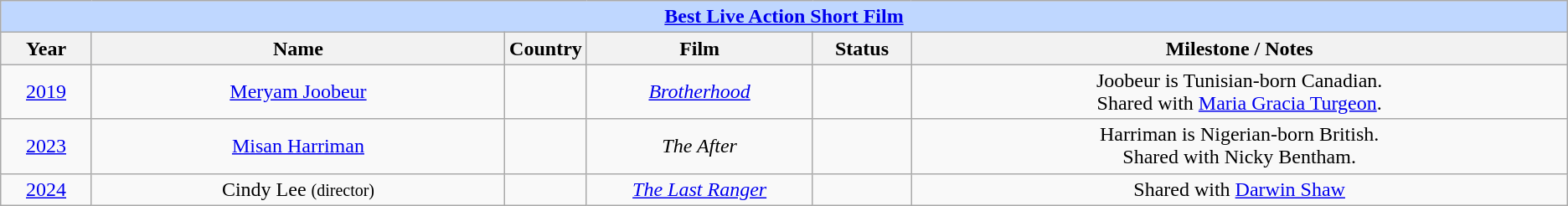<table class="wikitable" style="text-align: center">
<tr ---- bgcolor="#bfd7ff">
<td colspan=7 align=center><strong><a href='#'>Best Live Action Short Film</a></strong></td>
</tr>
<tr ---- bgcolor="#ebf5ff">
<th width="75">Year</th>
<th width="400">Name</th>
<th width="50">Country</th>
<th width="200">Film</th>
<th width="80">Status</th>
<th width="650">Milestone / Notes</th>
</tr>
<tr>
<td><a href='#'>2019</a></td>
<td><a href='#'>Meryam Joobeur</a></td>
<td style="text-align:center;"><br></td>
<td><em><a href='#'>Brotherhood</a></em></td>
<td></td>
<td>Joobeur is Tunisian-born Canadian.<br>Shared with <a href='#'>Maria Gracia Turgeon</a>.</td>
</tr>
<tr>
<td><a href='#'>2023</a></td>
<td><a href='#'>Misan Harriman</a></td>
<td style="text-align:center;"><br></td>
<td><em>The After</em></td>
<td></td>
<td>Harriman is Nigerian-born British.<br>Shared with Nicky Bentham.</td>
</tr>
<tr>
<td><a href='#'>2024</a></td>
<td>Cindy Lee <small>(director)</small></td>
<td style="text-align: center"></td>
<td><em><a href='#'>The Last Ranger</a></em></td>
<td></td>
<td>Shared with <a href='#'>Darwin Shaw</a></td>
</tr>
</table>
